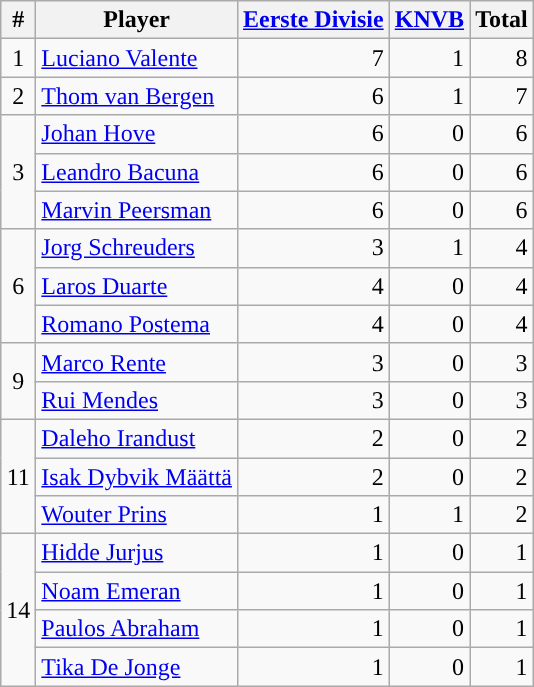<table class="wikitable" style="text-align:right;">
<tr>
<th>#</th>
<th>Player</th>
<th><a href='#'>Eerste Divisie</a></th>
<th><a href='#'>KNVB</a></th>
<th>Total</th>
</tr>
<tr>
<td align=center>1</td>
<td align=left> <a href='#'>Luciano Valente</a></td>
<td>7</td>
<td>1</td>
<td>8</td>
</tr>
<tr>
<td align=center>2</td>
<td align=left> <a href='#'>Thom van Bergen</a></td>
<td>6</td>
<td>1</td>
<td>7</td>
</tr>
<tr>
<td align=center rowspan=3>3</td>
<td align=left> <a href='#'>Johan Hove</a></td>
<td>6</td>
<td>0</td>
<td>6</td>
</tr>
<tr>
<td align=left> <a href='#'>Leandro Bacuna</a></td>
<td>6</td>
<td>0</td>
<td>6</td>
</tr>
<tr>
<td align=left> <a href='#'>Marvin Peersman</a></td>
<td>6</td>
<td>0</td>
<td>6</td>
</tr>
<tr>
<td align=center rowspan=3>6</td>
<td align=left> <a href='#'>Jorg Schreuders</a></td>
<td>3</td>
<td>1</td>
<td>4</td>
</tr>
<tr>
<td align=left> <a href='#'>Laros Duarte</a></td>
<td>4</td>
<td>0</td>
<td>4</td>
</tr>
<tr>
<td align=left> <a href='#'>Romano Postema</a></td>
<td>4</td>
<td>0</td>
<td>4</td>
</tr>
<tr>
<td align=center rowspan=2>9</td>
<td align=left> <a href='#'>Marco Rente</a></td>
<td>3</td>
<td>0</td>
<td>3</td>
</tr>
<tr>
<td align=left> <a href='#'>Rui Mendes</a></td>
<td>3</td>
<td>0</td>
<td>3</td>
</tr>
<tr>
<td align=center rowspan=3>11</td>
<td align=left> <a href='#'>Daleho Irandust</a></td>
<td>2</td>
<td>0</td>
<td>2</td>
</tr>
<tr>
<td align=left> <a href='#'>Isak Dybvik Määttä</a></td>
<td>2</td>
<td>0</td>
<td>2</td>
</tr>
<tr>
<td align=left> <a href='#'>Wouter Prins</a></td>
<td>1</td>
<td>1</td>
<td>2</td>
</tr>
<tr>
<td align=center rowspan=4>14</td>
<td align=left> <a href='#'>Hidde Jurjus</a></td>
<td>1</td>
<td>0</td>
<td>1</td>
</tr>
<tr>
<td align=left> <a href='#'>Noam Emeran</a></td>
<td>1</td>
<td>0</td>
<td>1</td>
</tr>
<tr>
<td align=left> <a href='#'>Paulos Abraham</a></td>
<td>1</td>
<td>0</td>
<td>1</td>
</tr>
<tr>
<td align=left> <a href='#'>Tika De Jonge</a></td>
<td>1</td>
<td>0</td>
<td>1</td>
</tr>
</table>
